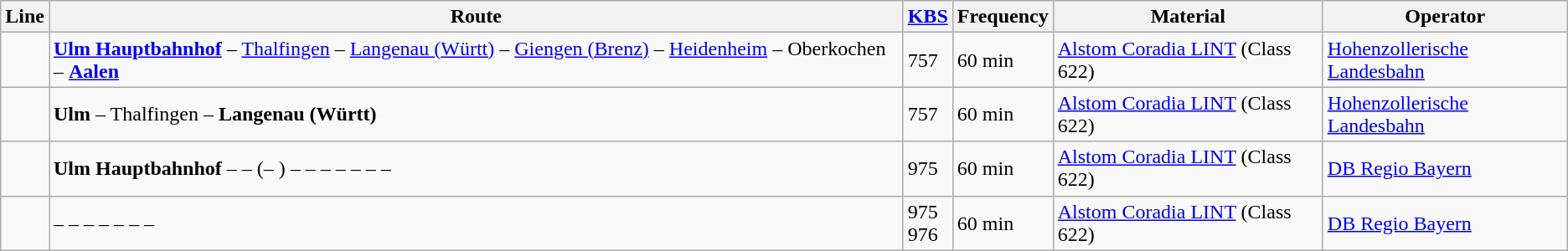<table class="wikitable sortable" style>
<tr>
<th>Line</th>
<th>Route</th>
<th><a href='#'>KBS</a></th>
<th>Frequency</th>
<th>Material</th>
<th>Operator</th>
</tr>
<tr>
<td><strong></strong></td>
<td><strong><a href='#'>Ulm Hauptbahnhof</a></strong> – <a href='#'>Thalfingen</a> – <a href='#'>Langenau (Württ)</a> – <a href='#'>Giengen (Brenz)</a> – <a href='#'>Heidenheim</a> – Oberkochen – <a href='#'><strong>Aalen</strong></a></td>
<td>757</td>
<td>60 min</td>
<td><a href='#'>Alstom Coradia LINT</a> (Class 622)</td>
<td><a href='#'>Hohenzollerische Landesbahn</a></td>
</tr>
<tr>
<td><strong></strong></td>
<td><strong>Ulm</strong> – Thalfingen – <strong>Langenau (Württ)</strong></td>
<td>757</td>
<td>60 min</td>
<td><a href='#'>Alstom Coradia LINT</a> (Class 622)</td>
<td><a href='#'>Hohenzollerische Landesbahn</a></td>
</tr>
<tr>
<td align="center"></td>
<td><strong>Ulm Hauptbahnhof</strong> –  –  (– ) –  –  –  –  –  –  – <strong></strong></td>
<td>975</td>
<td>60 min</td>
<td><a href='#'>Alstom Coradia LINT</a> (Class 622)</td>
<td><a href='#'>DB Regio Bayern</a></td>
</tr>
<tr>
<td align="center"></td>
<td><strong></strong> –  –  –  –  –  –  – <strong></strong></td>
<td>975<br>976</td>
<td>60 min</td>
<td><a href='#'>Alstom Coradia LINT</a> (Class 622)</td>
<td><a href='#'>DB Regio Bayern</a></td>
</tr>
</table>
